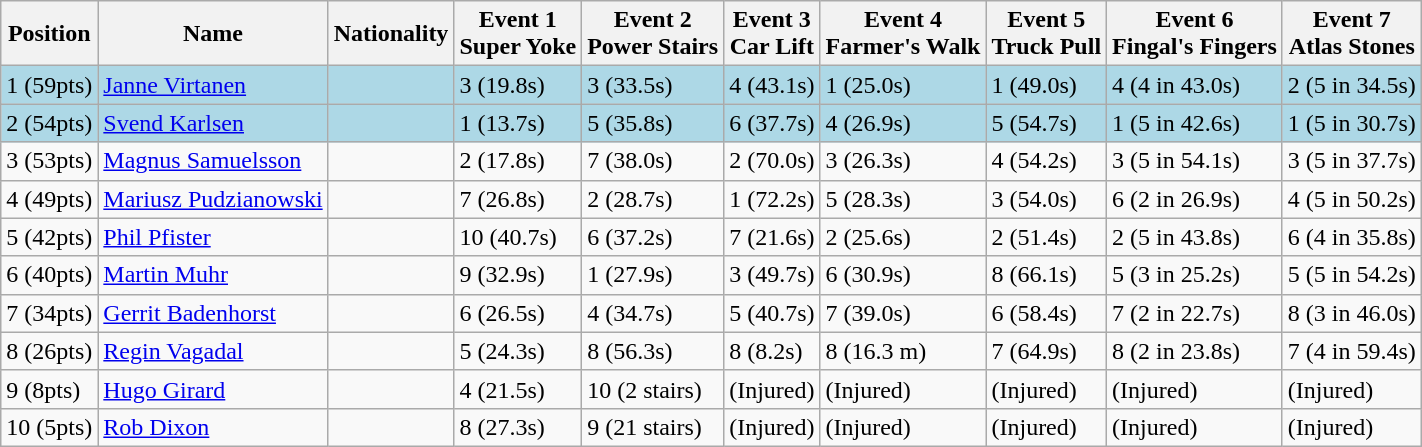<table class="sortable wikitable" align="center">
<tr>
<th>Position</th>
<th>Name</th>
<th>Nationality</th>
<th>Event 1<br>Super Yoke</th>
<th>Event 2<br>Power Stairs</th>
<th>Event 3<br>Car Lift</th>
<th>Event 4<br>Farmer's Walk</th>
<th>Event 5<br>Truck Pull</th>
<th>Event 6<br>Fingal's Fingers</th>
<th>Event 7<br>Atlas Stones</th>
</tr>
<tr bgcolor=lightblue>
<td>1 (59pts)</td>
<td><a href='#'>Janne Virtanen</a></td>
<td></td>
<td>3 (19.8s)</td>
<td>3 (33.5s)</td>
<td>4 (43.1s)</td>
<td>1 (25.0s)</td>
<td>1 (49.0s)</td>
<td>4 (4 in 43.0s)</td>
<td>2 (5 in 34.5s)</td>
</tr>
<tr bgcolor=lightblue>
<td>2 (54pts)</td>
<td><a href='#'>Svend Karlsen</a></td>
<td></td>
<td>1 (13.7s)</td>
<td>5 (35.8s)</td>
<td>6 (37.7s)</td>
<td>4 (26.9s)</td>
<td>5 (54.7s)</td>
<td>1 (5 in 42.6s)</td>
<td>1 (5 in 30.7s)</td>
</tr>
<tr>
<td>3 (53pts)</td>
<td><a href='#'>Magnus Samuelsson</a></td>
<td></td>
<td>2 (17.8s)</td>
<td>7 (38.0s)</td>
<td>2 (70.0s)</td>
<td>3 (26.3s)</td>
<td>4 (54.2s)</td>
<td>3 (5 in 54.1s)</td>
<td>3 (5 in 37.7s)</td>
</tr>
<tr>
<td>4 (49pts)</td>
<td><a href='#'>Mariusz Pudzianowski</a></td>
<td></td>
<td>7 (26.8s)</td>
<td>2 (28.7s)</td>
<td>1 (72.2s)</td>
<td>5 (28.3s)</td>
<td>3 (54.0s)</td>
<td>6 (2 in 26.9s)</td>
<td>4 (5 in 50.2s)</td>
</tr>
<tr>
<td>5 (42pts)</td>
<td><a href='#'>Phil Pfister</a></td>
<td></td>
<td>10 (40.7s)</td>
<td>6 (37.2s)</td>
<td>7 (21.6s)</td>
<td>2 (25.6s)</td>
<td>2 (51.4s)</td>
<td>2 (5 in 43.8s)</td>
<td>6 (4 in 35.8s)</td>
</tr>
<tr>
<td>6 (40pts)</td>
<td><a href='#'>Martin Muhr</a></td>
<td></td>
<td>9 (32.9s)</td>
<td>1 (27.9s)</td>
<td>3 (49.7s)</td>
<td>6 (30.9s)</td>
<td>8 (66.1s)</td>
<td>5 (3 in 25.2s)</td>
<td>5 (5 in 54.2s)</td>
</tr>
<tr>
<td>7 (34pts)</td>
<td><a href='#'>Gerrit Badenhorst</a></td>
<td></td>
<td>6 (26.5s)</td>
<td>4 (34.7s)</td>
<td>5 (40.7s)</td>
<td>7 (39.0s)</td>
<td>6 (58.4s)</td>
<td>7 (2 in 22.7s)</td>
<td>8 (3 in 46.0s)</td>
</tr>
<tr>
<td>8 (26pts)</td>
<td><a href='#'>Regin Vagadal</a></td>
<td></td>
<td>5 (24.3s)</td>
<td>8 (56.3s)</td>
<td>8 (8.2s)</td>
<td>8 (16.3 m)</td>
<td>7 (64.9s)</td>
<td>8 (2 in 23.8s)</td>
<td>7 (4 in 59.4s)</td>
</tr>
<tr>
<td>9 (8pts)</td>
<td><a href='#'>Hugo Girard</a></td>
<td></td>
<td>4 (21.5s)</td>
<td>10 (2 stairs)</td>
<td>(Injured)</td>
<td>(Injured)</td>
<td>(Injured)</td>
<td>(Injured)</td>
<td>(Injured)</td>
</tr>
<tr>
<td>10 (5pts)</td>
<td><a href='#'>Rob Dixon</a></td>
<td></td>
<td>8 (27.3s)</td>
<td>9 (21 stairs)</td>
<td>(Injured)</td>
<td>(Injured)</td>
<td>(Injured)</td>
<td>(Injured)</td>
<td>(Injured)</td>
</tr>
</table>
